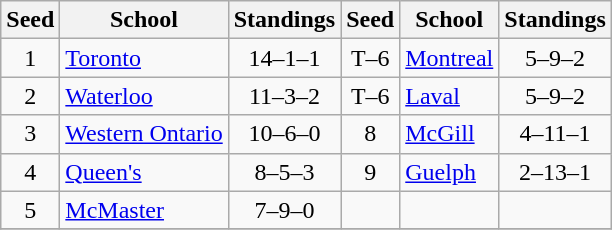<table class="wikitable">
<tr>
<th>Seed</th>
<th width:120px">School</th>
<th>Standings</th>
<th>Seed</th>
<th width:120px">School</th>
<th>Standings</th>
</tr>
<tr>
<td align=center>1</td>
<td><a href='#'>Toronto</a></td>
<td align=center>14–1–1</td>
<td align=center>T–6</td>
<td><a href='#'>Montreal</a></td>
<td align=center>5–9–2</td>
</tr>
<tr>
<td align=center>2</td>
<td><a href='#'>Waterloo</a></td>
<td align=center>11–3–2</td>
<td align=center>T–6</td>
<td><a href='#'>Laval</a></td>
<td align=center>5–9–2</td>
</tr>
<tr>
<td align=center>3</td>
<td><a href='#'>Western Ontario</a></td>
<td align=center>10–6–0</td>
<td align=center>8</td>
<td><a href='#'>McGill</a></td>
<td align=center>4–11–1</td>
</tr>
<tr>
<td align=center>4</td>
<td><a href='#'>Queen's</a></td>
<td align=center>8–5–3</td>
<td align=center>9</td>
<td><a href='#'>Guelph</a></td>
<td align=center>2–13–1</td>
</tr>
<tr>
<td align=center>5</td>
<td><a href='#'>McMaster</a></td>
<td align=center>7–9–0</td>
<td></td>
<td></td>
<td></td>
</tr>
<tr>
</tr>
</table>
